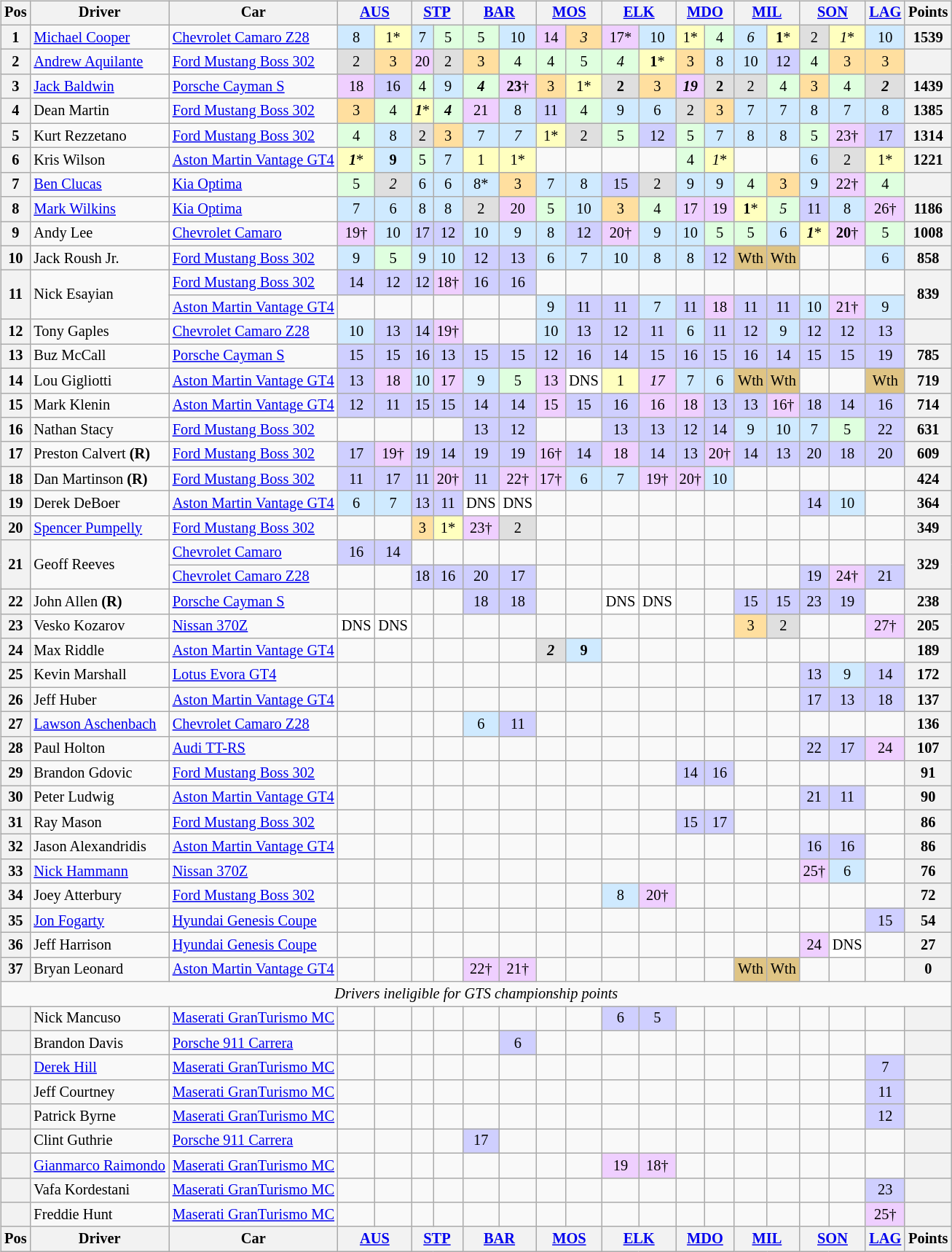<table>
<tr>
<td><br><table class="wikitable" style="font-size:85%; text-align:center">
<tr valign="top">
<th valign="middle">Pos</th>
<th valign="middle">Driver</th>
<th valign="middle">Car</th>
<th colspan=2><a href='#'>AUS</a></th>
<th colspan=2><a href='#'>STP</a></th>
<th colspan=2><a href='#'>BAR</a></th>
<th colspan=2><a href='#'>MOS</a></th>
<th colspan=2><a href='#'>ELK</a></th>
<th colspan=2><a href='#'>MDO</a></th>
<th colspan=2><a href='#'>MIL</a></th>
<th colspan=2><a href='#'>SON</a></th>
<th><a href='#'>LAG</a></th>
<th valign="middle">Points</th>
</tr>
<tr>
<th>1</th>
<td align="left"> <a href='#'>Michael Cooper</a></td>
<td align="left"><a href='#'>Chevrolet Camaro Z28</a></td>
<td style="background:#CFEAFF;">8</td>
<td style="background:#FFFFBF;">1*</td>
<td style="background:#CFEAFF;">7</td>
<td style="background:#DFFFDF;">5</td>
<td style="background:#DFFFDF;">5</td>
<td style="background:#CFEAFF;">10</td>
<td style="background:#EFCFFF;">14</td>
<td style="background:#FFDF9F;"><em>3</em></td>
<td style="background:#EFCFFF;">17*</td>
<td style="background:#CFEAFF;">10</td>
<td style="background:#FFFFBF;">1*</td>
<td style="background:#DFFFDF;">4</td>
<td style="background:#CFEAFF;"><em>6</em></td>
<td style="background:#FFFFBF;"><strong>1</strong>*</td>
<td style="background:#DFDFDF;">2</td>
<td style="background:#FFFFBF;"><em>1</em>*</td>
<td style="background:#CFEAFF;">10</td>
<th>1539</th>
</tr>
<tr>
<th>2</th>
<td align="left"> <a href='#'>Andrew Aquilante</a></td>
<td align="left"><a href='#'>Ford Mustang Boss 302</a></td>
<td style="background:#DFDFDF;">2</td>
<td style="background:#FFDF9F;">3</td>
<td style="background:#EFCFFF;">20</td>
<td style="background:#DFDFDF;">2</td>
<td style="background:#FFDF9F;">3</td>
<td style="background:#DFFFDF;">4</td>
<td style="background:#DFFFDF;">4</td>
<td style="background:#DFFFDF;">5</td>
<td style="background:#DFFFDF;"><em>4</em></td>
<td style="background:#FFFFBF;"><strong>1</strong>*</td>
<td style="background:#FFDF9F;">3</td>
<td style="background:#CFEAFF;">8</td>
<td style="background:#CFEAFF;">10</td>
<td style="background:#CFCFFF;">12</td>
<td style="background:#DFFFDF;">4</td>
<td style="background:#FFDF9F;">3</td>
<td style="background:#FFDF9F;">3</td>
<th></th>
</tr>
<tr>
<th>3</th>
<td align="left"> <a href='#'>Jack Baldwin</a></td>
<td align="left"><a href='#'>Porsche Cayman S</a></td>
<td style="background:#EFCFFF;">18</td>
<td style="background:#CFCFFF;">16</td>
<td style="background:#DFFFDF;">4</td>
<td style="background:#CFEAFF;">9</td>
<td style="background:#DFFFDF;"><strong><em>4</em></strong></td>
<td style="background:#EFCFFF;"><strong>23</strong>†</td>
<td style="background:#FFDF9F;">3</td>
<td style="background:#FFFFBF;">1*</td>
<td style="background:#DFDFDF;"><strong>2</strong></td>
<td style="background:#FFDF9F;">3</td>
<td style="background:#EFCFFF;"><strong><em>19</em></strong></td>
<td style="background:#DFDFDF;"><strong>2</strong></td>
<td style="background:#DFDFDF;">2</td>
<td style="background:#DFFFDF;">4</td>
<td style="background:#FFDF9F;">3</td>
<td style="background:#DFFFDF;">4</td>
<td style="background:#DFDFDF;"><strong><em>2</em></strong></td>
<th>1439</th>
</tr>
<tr>
<th>4</th>
<td align="left"> Dean Martin</td>
<td align="left"><a href='#'>Ford Mustang Boss 302</a></td>
<td style="background:#FFDF9F;">3</td>
<td style="background:#DFFFDF;">4</td>
<td style="background:#FFFFBF;"><strong><em>1</em></strong>*</td>
<td style="background:#DFFFDF;"><strong><em>4</em></strong></td>
<td style="background:#EFCFFF;">21</td>
<td style="background:#CFEAFF;">8</td>
<td style="background:#CFCFFF;">11</td>
<td style="background:#DFFFDF;">4</td>
<td style="background:#CFEAFF;">9</td>
<td style="background:#CFEAFF;">6</td>
<td style="background:#DFDFDF;">2</td>
<td style="background:#FFDF9F;">3</td>
<td style="background:#CFEAFF;">7</td>
<td style="background:#CFEAFF;">7</td>
<td style="background:#CFEAFF;">8</td>
<td style="background:#CFEAFF;">7</td>
<td style="background:#CFEAFF;">8</td>
<th>1385</th>
</tr>
<tr>
<th>5</th>
<td align="left"> Kurt Rezzetano</td>
<td align="left"><a href='#'>Ford Mustang Boss 302</a></td>
<td style="background:#DFFFDF;">4</td>
<td style="background:#CFEAFF;">8</td>
<td style="background:#DFDFDF;">2</td>
<td style="background:#FFDF9F;">3</td>
<td style="background:#CFEAFF;">7</td>
<td style="background:#CFEAFF;"><em>7</em></td>
<td style="background:#FFFFBF;">1*</td>
<td style="background:#DFDFDF;">2</td>
<td style="background:#DFFFDF;">5</td>
<td style="background:#CFCFFF;">12</td>
<td style="background:#DFFFDF;">5</td>
<td style="background:#CFEAFF;">7</td>
<td style="background:#CFEAFF;">8</td>
<td style="background:#CFEAFF;">8</td>
<td style="background:#DFFFDF;">5</td>
<td style="background:#EFCFFF;">23†</td>
<td style="background:#CFCFFF;">17</td>
<th>1314</th>
</tr>
<tr>
<th>6</th>
<td align="left"> Kris Wilson</td>
<td align="left"><a href='#'>Aston Martin Vantage GT4</a></td>
<td style="background:#FFFFBF;"><strong><em>1</em></strong>*</td>
<td style="background:#CFEAFF;"><strong>9</strong></td>
<td style="background:#DFFFDF;">5</td>
<td style="background:#CFEAFF;">7</td>
<td style="background:#FFFFBF;">1</td>
<td style="background:#FFFFBF;">1*</td>
<td></td>
<td></td>
<td></td>
<td></td>
<td style="background:#DFFFDF;">4</td>
<td style="background:#FFFFBF;"><em>1</em>*</td>
<td></td>
<td></td>
<td style="background:#CFEAFF;">6</td>
<td style="background:#DFDFDF;">2</td>
<td style="background:#FFFFBF;">1*</td>
<th>1221</th>
</tr>
<tr>
<th>7</th>
<td align="left"> <a href='#'>Ben Clucas</a></td>
<td align="left"><a href='#'>Kia Optima</a></td>
<td style="background:#DFFFDF;">5</td>
<td style="background:#DFDFDF;"><em>2</em></td>
<td style="background:#CFEAFF;">6</td>
<td style="background:#CFEAFF;">6</td>
<td style="background:#CFEAFF;">8*</td>
<td style="background:#FFDF9F;">3</td>
<td style="background:#CFEAFF;">7</td>
<td style="background:#CFEAFF;">8</td>
<td style="background:#CFCFFF;">15</td>
<td style="background:#DFDFDF;">2</td>
<td style="background:#CFEAFF;">9</td>
<td style="background:#CFEAFF;">9</td>
<td style="background:#DFFFDF;">4</td>
<td style="background:#FFDF9F;">3</td>
<td style="background:#CFEAFF;">9</td>
<td style="background:#EFCFFF;">22†</td>
<td style="background:#DFFFDF;">4</td>
<th></th>
</tr>
<tr>
<th>8</th>
<td align="left"> <a href='#'>Mark Wilkins</a></td>
<td align="left"><a href='#'>Kia Optima</a></td>
<td style="background:#CFEAFF;">7</td>
<td style="background:#CFEAFF;">6</td>
<td style="background:#CFEAFF;">8</td>
<td style="background:#CFEAFF;">8</td>
<td style="background:#DFDFDF;">2</td>
<td style="background:#EFCFFF;">20</td>
<td style="background:#DFFFDF;">5</td>
<td style="background:#CFEAFF;">10</td>
<td style="background:#FFDF9F;">3</td>
<td style="background:#DFFFDF;">4</td>
<td style="background:#EFCFFF;">17</td>
<td style="background:#EFCFFF;">19</td>
<td style="background:#FFFFBF;"><strong>1</strong>*</td>
<td style="background:#DFFFDF;"><em>5</em></td>
<td style="background:#CFCFFF;">11</td>
<td style="background:#CFEAFF;">8</td>
<td style="background:#EFCFFF;">26†</td>
<th>1186</th>
</tr>
<tr>
<th>9</th>
<td align="left"> Andy Lee</td>
<td align="left"><a href='#'>Chevrolet Camaro</a></td>
<td style="background:#EFCFFF;">19†</td>
<td style="background:#CFEAFF;">10</td>
<td style="background:#CFCFFF;">17</td>
<td style="background:#CFCFFF;">12</td>
<td style="background:#CFEAFF;">10</td>
<td style="background:#CFEAFF;">9</td>
<td style="background:#CFEAFF;">8</td>
<td style="background:#CFCFFF;">12</td>
<td style="background:#EFCFFF;">20†</td>
<td style="background:#CFEAFF;">9</td>
<td style="background:#CFEAFF;">10</td>
<td style="background:#DFFFDF;">5</td>
<td style="background:#DFFFDF;">5</td>
<td style="background:#CFEAFF;">6</td>
<td style="background:#FFFFBF;"><strong><em>1</em></strong>*</td>
<td style="background:#EFCFFF;"><strong>20</strong>†</td>
<td style="background:#DFFFDF;">5</td>
<th>1008</th>
</tr>
<tr>
<th>10</th>
<td align="left"> Jack Roush Jr.</td>
<td align="left"><a href='#'>Ford Mustang Boss 302</a></td>
<td style="background:#CFEAFF;">9</td>
<td style="background:#DFFFDF;">5</td>
<td style="background:#CFEAFF;">9</td>
<td style="background:#CFEAFF;">10</td>
<td style="background:#CFCFFF;">12</td>
<td style="background:#CFCFFF;">13</td>
<td style="background:#CFEAFF;">6</td>
<td style="background:#CFEAFF;">7</td>
<td style="background:#CFEAFF;">10</td>
<td style="background:#CFEAFF;">8</td>
<td style="background:#CFEAFF;">8</td>
<td style="background:#CFCFFF;">12</td>
<td style="background:#DFC484;">Wth</td>
<td style="background:#DFC484;">Wth</td>
<td></td>
<td></td>
<td style="background:#CFEAFF;">6</td>
<th>858</th>
</tr>
<tr>
<th rowspan=2>11</th>
<td rowspan=2 align="left"> Nick Esayian</td>
<td align="left"><a href='#'>Ford Mustang Boss 302</a></td>
<td style="background:#CFCFFF;">14</td>
<td style="background:#CFCFFF;">12</td>
<td style="background:#CFCFFF;">12</td>
<td style="background:#EFCFFF;">18†</td>
<td style="background:#CFCFFF;">16</td>
<td style="background:#CFCFFF;">16</td>
<td></td>
<td></td>
<td></td>
<td></td>
<td></td>
<td></td>
<td></td>
<td></td>
<td></td>
<td></td>
<td></td>
<th rowspan=2>839</th>
</tr>
<tr>
<td align="left"><a href='#'>Aston Martin Vantage GT4</a></td>
<td></td>
<td></td>
<td></td>
<td></td>
<td></td>
<td></td>
<td style="background:#CFEAFF;">9</td>
<td style="background:#CFCFFF;">11</td>
<td style="background:#CFCFFF;">11</td>
<td style="background:#CFEAFF;">7</td>
<td style="background:#CFCFFF;">11</td>
<td style="background:#EFCFFF;">18</td>
<td style="background:#CFCFFF;">11</td>
<td style="background:#CFCFFF;">11</td>
<td style="background:#CFEAFF;">10</td>
<td style="background:#EFCFFF;">21†</td>
<td style="background:#CFEAFF;">9</td>
</tr>
<tr>
<th>12</th>
<td align="left"> Tony Gaples</td>
<td align="left"><a href='#'>Chevrolet Camaro Z28</a></td>
<td style="background:#CFEAFF;">10</td>
<td style="background:#CFCFFF;">13</td>
<td style="background:#CFCFFF;">14</td>
<td style="background:#EFCFFF;">19†</td>
<td></td>
<td></td>
<td style="background:#CFEAFF;">10</td>
<td style="background:#CFCFFF;">13</td>
<td style="background:#CFCFFF;">12</td>
<td style="background:#CFCFFF;">11</td>
<td style="background:#CFEAFF;">6</td>
<td style="background:#CFCFFF;">11</td>
<td style="background:#CFCFFF;">12</td>
<td style="background:#CFEAFF;">9</td>
<td style="background:#CFCFFF;">12</td>
<td style="background:#CFCFFF;">12</td>
<td style="background:#CFCFFF;">13</td>
<th></th>
</tr>
<tr>
<th>13</th>
<td align="left"> Buz McCall</td>
<td align="left"><a href='#'>Porsche Cayman S</a></td>
<td style="background:#CFCFFF;">15</td>
<td style="background:#CFCFFF;">15</td>
<td style="background:#CFCFFF;">16</td>
<td style="background:#CFCFFF;">13</td>
<td style="background:#CFCFFF;">15</td>
<td style="background:#CFCFFF;">15</td>
<td style="background:#CFCFFF;">12</td>
<td style="background:#CFCFFF;">16</td>
<td style="background:#CFCFFF;">14</td>
<td style="background:#CFCFFF;">15</td>
<td style="background:#CFCFFF;">16</td>
<td style="background:#CFCFFF;">15</td>
<td style="background:#CFCFFF;">16</td>
<td style="background:#CFCFFF;">14</td>
<td style="background:#CFCFFF;">15</td>
<td style="background:#CFCFFF;">15</td>
<td style="background:#CFCFFF;">19</td>
<th>785</th>
</tr>
<tr>
<th>14</th>
<td align="left"> Lou Gigliotti</td>
<td align="left"><a href='#'>Aston Martin Vantage GT4</a></td>
<td style="background:#CFCFFF;">13</td>
<td style="background:#EFCFFF;">18</td>
<td style="background:#CFEAFF;">10</td>
<td style="background:#EFCFFF;">17</td>
<td style="background:#CFEAFF;">9</td>
<td style="background:#DFFFDF;">5</td>
<td style="background:#EFCFFF;">13</td>
<td style="background:#FFFFFF;">DNS</td>
<td style="background:#FFFFBF;">1</td>
<td style="background:#EFCFFF;"><em>17</em></td>
<td style="background:#CFEAFF;">7</td>
<td style="background:#CFEAFF;">6</td>
<td style="background:#DFC484;">Wth</td>
<td style="background:#DFC484;">Wth</td>
<td></td>
<td></td>
<td style="background:#DFC484;">Wth</td>
<th>719</th>
</tr>
<tr>
<th>15</th>
<td align="left"> Mark Klenin</td>
<td align="left"><a href='#'>Aston Martin Vantage GT4</a></td>
<td style="background:#CFCFFF;">12</td>
<td style="background:#CFCFFF;">11</td>
<td style="background:#CFCFFF;">15</td>
<td style="background:#CFCFFF;">15</td>
<td style="background:#CFCFFF;">14</td>
<td style="background:#CFCFFF;">14</td>
<td style="background:#EFCFFF;">15</td>
<td style="background:#CFCFFF;">15</td>
<td style="background:#CFCFFF;">16</td>
<td style="background:#EFCFFF;">16</td>
<td style="background:#EFCFFF;">18</td>
<td style="background:#CFCFFF;">13</td>
<td style="background:#CFCFFF;">13</td>
<td style="background:#EFCFFF;">16†</td>
<td style="background:#CFCFFF;">18</td>
<td style="background:#CFCFFF;">14</td>
<td style="background:#CFCFFF;">16</td>
<th>714</th>
</tr>
<tr>
<th>16</th>
<td align="left"> Nathan Stacy</td>
<td align="left"><a href='#'>Ford Mustang Boss 302</a></td>
<td></td>
<td></td>
<td></td>
<td></td>
<td style="background:#CFCFFF;">13</td>
<td style="background:#CFCFFF;">12</td>
<td></td>
<td></td>
<td style="background:#CFCFFF;">13</td>
<td style="background:#CFCFFF;">13</td>
<td style="background:#CFCFFF;">12</td>
<td style="background:#CFCFFF;">14</td>
<td style="background:#CFEAFF;">9</td>
<td style="background:#CFEAFF;">10</td>
<td style="background:#CFEAFF;">7</td>
<td style="background:#DFFFDF;">5</td>
<td style="background:#CFCFFF;">22</td>
<th>631</th>
</tr>
<tr>
<th>17</th>
<td align="left"> Preston Calvert <strong>(R)</strong></td>
<td align="left"><a href='#'>Ford Mustang Boss 302</a></td>
<td style="background:#CFCFFF;">17</td>
<td style="background:#EFCFFF;">19†</td>
<td style="background:#CFCFFF;">19</td>
<td style="background:#CFCFFF;">14</td>
<td style="background:#CFCFFF;">19</td>
<td style="background:#CFCFFF;">19</td>
<td style="background:#EFCFFF;">16†</td>
<td style="background:#CFCFFF;">14</td>
<td style="background:#EFCFFF;">18</td>
<td style="background:#CFCFFF;">14</td>
<td style="background:#CFCFFF;">13</td>
<td style="background:#EFCFFF;">20†</td>
<td style="background:#CFCFFF;">14</td>
<td style="background:#CFCFFF;">13</td>
<td style="background:#CFCFFF;">20</td>
<td style="background:#CFCFFF;">18</td>
<td style="background:#CFCFFF;">20</td>
<th>609</th>
</tr>
<tr>
<th>18</th>
<td align="left"> Dan Martinson <strong>(R)</strong></td>
<td align="left"><a href='#'>Ford Mustang Boss 302</a></td>
<td style="background:#CFCFFF;">11</td>
<td style="background:#CFCFFF;">17</td>
<td style="background:#CFCFFF;">11</td>
<td style="background:#EFCFFF;">20†</td>
<td style="background:#CFCFFF;">11</td>
<td style="background:#EFCFFF;">22†</td>
<td style="background:#EFCFFF;">17†</td>
<td style="background:#CFEAFF;">6</td>
<td style="background:#CFEAFF;">7</td>
<td style="background:#EFCFFF;">19†</td>
<td style="background:#EFCFFF;">20†</td>
<td style="background:#CFEAFF;">10</td>
<td></td>
<td></td>
<td></td>
<td></td>
<td></td>
<th>424</th>
</tr>
<tr>
<th>19</th>
<td align="left"> Derek DeBoer</td>
<td align="left"><a href='#'>Aston Martin Vantage GT4</a></td>
<td style="background:#CFEAFF;">6</td>
<td style="background:#CFEAFF;">7</td>
<td style="background:#CFCFFF;">13</td>
<td style="background:#CFCFFF;">11</td>
<td style="background:#FFFFFF;">DNS</td>
<td style="background:#FFFFFF;">DNS</td>
<td></td>
<td></td>
<td></td>
<td></td>
<td></td>
<td></td>
<td></td>
<td></td>
<td style="background:#CFCFFF;">14</td>
<td style="background:#CFEAFF;">10</td>
<td></td>
<th>364</th>
</tr>
<tr>
<th>20</th>
<td align="left"> <a href='#'>Spencer Pumpelly</a></td>
<td align="left"><a href='#'>Ford Mustang Boss 302</a></td>
<td></td>
<td></td>
<td style="background:#FFDF9F;">3</td>
<td style="background:#FFFFBF;">1*</td>
<td style="background:#EFCFFF;">23†</td>
<td style="background:#DFDFDF;">2</td>
<td></td>
<td></td>
<td></td>
<td></td>
<td></td>
<td></td>
<td></td>
<td></td>
<td></td>
<td></td>
<td></td>
<th>349</th>
</tr>
<tr>
<th rowspan=2>21</th>
<td rowspan=2 align="left"> Geoff Reeves</td>
<td align="left"><a href='#'>Chevrolet Camaro</a></td>
<td style="background:#CFCFFF;">16</td>
<td style="background:#CFCFFF;">14</td>
<td></td>
<td></td>
<td></td>
<td></td>
<td></td>
<td></td>
<td></td>
<td></td>
<td></td>
<td></td>
<td></td>
<td></td>
<td></td>
<td></td>
<td></td>
<th rowspan=2>329</th>
</tr>
<tr>
<td align="left"><a href='#'>Chevrolet Camaro Z28</a></td>
<td></td>
<td></td>
<td style="background:#CFCFFF;">18</td>
<td style="background:#CFCFFF;">16</td>
<td style="background:#CFCFFF;">20</td>
<td style="background:#CFCFFF;">17</td>
<td></td>
<td></td>
<td></td>
<td></td>
<td></td>
<td></td>
<td></td>
<td></td>
<td style="background:#CFCFFF;">19</td>
<td style="background:#EFCFFF;">24†</td>
<td style="background:#CFCFFF;">21</td>
</tr>
<tr>
<th>22</th>
<td align="left"> John Allen <strong>(R)</strong></td>
<td align="left"><a href='#'>Porsche Cayman S</a></td>
<td></td>
<td></td>
<td></td>
<td></td>
<td style="background:#CFCFFF;">18</td>
<td style="background:#CFCFFF;">18</td>
<td></td>
<td></td>
<td style="background:#FFFFFF;">DNS</td>
<td style="background:#FFFFFF;">DNS</td>
<td></td>
<td></td>
<td style="background:#CFCFFF;">15</td>
<td style="background:#CFCFFF;">15</td>
<td style="background:#CFCFFF;">23</td>
<td style="background:#CFCFFF;">19</td>
<td></td>
<th>238</th>
</tr>
<tr>
<th>23</th>
<td align="left"> Vesko Kozarov</td>
<td align="left"><a href='#'>Nissan 370Z</a></td>
<td style="background:#FFFFFF;">DNS</td>
<td style="background:#FFFFFF;">DNS</td>
<td></td>
<td></td>
<td></td>
<td></td>
<td></td>
<td></td>
<td></td>
<td></td>
<td></td>
<td></td>
<td style="background:#FFDF9F;">3</td>
<td style="background:#DFDFDF;">2</td>
<td></td>
<td></td>
<td style="background:#EFCFFF;">27†</td>
<th>205</th>
</tr>
<tr>
<th>24</th>
<td align="left"> Max Riddle</td>
<td align="left"><a href='#'>Aston Martin Vantage GT4</a></td>
<td></td>
<td></td>
<td></td>
<td></td>
<td></td>
<td></td>
<td style="background:#DFDFDF;"><strong><em>2</em></strong></td>
<td style="background:#CFEAFF;"><strong>9</strong></td>
<td></td>
<td></td>
<td></td>
<td></td>
<td></td>
<td></td>
<td></td>
<td></td>
<td></td>
<th>189</th>
</tr>
<tr>
<th>25</th>
<td align="left"> Kevin Marshall</td>
<td align="left"><a href='#'>Lotus Evora GT4</a></td>
<td></td>
<td></td>
<td></td>
<td></td>
<td></td>
<td></td>
<td></td>
<td></td>
<td></td>
<td></td>
<td></td>
<td></td>
<td></td>
<td></td>
<td style="background:#CFCFFF;">13</td>
<td style="background:#CFEAFF;">9</td>
<td style="background:#CFCFFF;">14</td>
<th>172</th>
</tr>
<tr>
<th>26</th>
<td align="left"> Jeff Huber</td>
<td align="left"><a href='#'>Aston Martin Vantage GT4</a></td>
<td></td>
<td></td>
<td></td>
<td></td>
<td></td>
<td></td>
<td></td>
<td></td>
<td></td>
<td></td>
<td></td>
<td></td>
<td></td>
<td></td>
<td style="background:#CFCFFF;">17</td>
<td style="background:#CFCFFF;">13</td>
<td style="background:#CFCFFF;">18</td>
<th>137</th>
</tr>
<tr>
<th>27</th>
<td align="left"> <a href='#'>Lawson Aschenbach</a></td>
<td align="left"><a href='#'>Chevrolet Camaro Z28</a></td>
<td></td>
<td></td>
<td></td>
<td></td>
<td style="background:#CFEAFF;">6</td>
<td style="background:#CFCFFF;">11</td>
<td></td>
<td></td>
<td></td>
<td></td>
<td></td>
<td></td>
<td></td>
<td></td>
<td></td>
<td></td>
<td></td>
<th>136</th>
</tr>
<tr>
<th>28</th>
<td align="left"> Paul Holton</td>
<td align="left"><a href='#'>Audi TT-RS</a></td>
<td></td>
<td></td>
<td></td>
<td></td>
<td></td>
<td></td>
<td></td>
<td></td>
<td></td>
<td></td>
<td></td>
<td></td>
<td></td>
<td></td>
<td style="background:#CFCFFF;">22</td>
<td style="background:#CFCFFF;">17</td>
<td style="background:#EFCFFF;">24</td>
<th>107</th>
</tr>
<tr>
<th>29</th>
<td align="left"> Brandon Gdovic</td>
<td align="left"><a href='#'>Ford Mustang Boss 302</a></td>
<td></td>
<td></td>
<td></td>
<td></td>
<td></td>
<td></td>
<td></td>
<td></td>
<td></td>
<td></td>
<td style="background:#CFCFFF;">14</td>
<td style="background:#CFCFFF;">16</td>
<td></td>
<td></td>
<td></td>
<td></td>
<td></td>
<th>91</th>
</tr>
<tr>
<th>30</th>
<td align="left"> Peter Ludwig</td>
<td align="left"><a href='#'>Aston Martin Vantage GT4</a></td>
<td></td>
<td></td>
<td></td>
<td></td>
<td></td>
<td></td>
<td></td>
<td></td>
<td></td>
<td></td>
<td></td>
<td></td>
<td></td>
<td></td>
<td style="background:#CFCFFF;">21</td>
<td style="background:#CFCFFF;">11</td>
<td></td>
<th>90</th>
</tr>
<tr>
<th>31</th>
<td align="left"> Ray Mason</td>
<td align="left"><a href='#'>Ford Mustang Boss 302</a></td>
<td></td>
<td></td>
<td></td>
<td></td>
<td></td>
<td></td>
<td></td>
<td></td>
<td></td>
<td></td>
<td style="background:#CFCFFF;">15</td>
<td style="background:#CFCFFF;">17</td>
<td></td>
<td></td>
<td></td>
<td></td>
<td></td>
<th>86</th>
</tr>
<tr>
<th>32</th>
<td align="left"> Jason Alexandridis</td>
<td align="left"><a href='#'>Aston Martin Vantage GT4</a></td>
<td></td>
<td></td>
<td></td>
<td></td>
<td></td>
<td></td>
<td></td>
<td></td>
<td></td>
<td></td>
<td></td>
<td></td>
<td></td>
<td></td>
<td style="background:#CFCFFF;">16</td>
<td style="background:#CFCFFF;">16</td>
<td></td>
<th>86</th>
</tr>
<tr>
<th>33</th>
<td align="left"> <a href='#'>Nick Hammann</a></td>
<td align="left"><a href='#'>Nissan 370Z</a></td>
<td></td>
<td></td>
<td></td>
<td></td>
<td></td>
<td></td>
<td></td>
<td></td>
<td></td>
<td></td>
<td></td>
<td></td>
<td></td>
<td></td>
<td style="background:#EFCFFF;">25†</td>
<td style="background:#CFEAFF;">6</td>
<td></td>
<th>76</th>
</tr>
<tr>
<th>34</th>
<td align="left"> Joey Atterbury</td>
<td align="left"><a href='#'>Ford Mustang Boss 302</a></td>
<td></td>
<td></td>
<td></td>
<td></td>
<td></td>
<td></td>
<td></td>
<td></td>
<td style="background:#CFEAFF;">8</td>
<td style="background:#EFCFFF;">20†</td>
<td></td>
<td></td>
<td></td>
<td></td>
<td></td>
<td></td>
<td></td>
<th>72</th>
</tr>
<tr>
<th>35</th>
<td align="left"> <a href='#'>Jon Fogarty</a></td>
<td align="left"><a href='#'>Hyundai Genesis Coupe</a></td>
<td></td>
<td></td>
<td></td>
<td></td>
<td></td>
<td></td>
<td></td>
<td></td>
<td></td>
<td></td>
<td></td>
<td></td>
<td></td>
<td></td>
<td></td>
<td></td>
<td style="background:#CFCFFF;">15</td>
<th>54</th>
</tr>
<tr>
<th>36</th>
<td align="left"> Jeff Harrison</td>
<td align="left"><a href='#'>Hyundai Genesis Coupe</a></td>
<td></td>
<td></td>
<td></td>
<td></td>
<td></td>
<td></td>
<td></td>
<td></td>
<td></td>
<td></td>
<td></td>
<td></td>
<td></td>
<td></td>
<td style="background:#EFCFFF;">24</td>
<td style="background:#FFFFFF;">DNS</td>
<td></td>
<th>27</th>
</tr>
<tr>
<th>37</th>
<td align="left"> Bryan Leonard</td>
<td align="left"><a href='#'>Aston Martin Vantage GT4</a></td>
<td></td>
<td></td>
<td></td>
<td></td>
<td style="background:#EFCFFF;">22†</td>
<td style="background:#EFCFFF;">21†</td>
<td></td>
<td></td>
<td></td>
<td></td>
<td></td>
<td></td>
<td style="background:#DFC484;">Wth</td>
<td style="background:#DFC484;">Wth</td>
<td></td>
<td></td>
<td></td>
<th>0</th>
</tr>
<tr>
<td colspan=21 align=center><em>Drivers ineligible for GTS championship points</em></td>
</tr>
<tr>
<th></th>
<td align="left"> Nick Mancuso</td>
<td align="left"><a href='#'>Maserati GranTurismo MC</a></td>
<td></td>
<td></td>
<td></td>
<td></td>
<td></td>
<td></td>
<td></td>
<td></td>
<td style="background:#CFCFFF;">6</td>
<td style="background:#CFCFFF;">5</td>
<td></td>
<td></td>
<td></td>
<td></td>
<td></td>
<td></td>
<td></td>
<th></th>
</tr>
<tr>
<th></th>
<td align="left"> Brandon Davis</td>
<td align="left"><a href='#'>Porsche 911 Carrera</a></td>
<td></td>
<td></td>
<td></td>
<td></td>
<td></td>
<td style="background:#CFCFFF;">6</td>
<td></td>
<td></td>
<td></td>
<td></td>
<td></td>
<td></td>
<td></td>
<td></td>
<td></td>
<td></td>
<td></td>
<th></th>
</tr>
<tr>
<th></th>
<td align="left"> <a href='#'>Derek Hill</a></td>
<td align="left"><a href='#'>Maserati GranTurismo MC</a></td>
<td></td>
<td></td>
<td></td>
<td></td>
<td></td>
<td></td>
<td></td>
<td></td>
<td></td>
<td></td>
<td></td>
<td></td>
<td></td>
<td></td>
<td></td>
<td></td>
<td style="background:#CFCFFF;">7</td>
<th></th>
</tr>
<tr>
<th></th>
<td align="left"> Jeff Courtney</td>
<td align="left"><a href='#'>Maserati GranTurismo MC</a></td>
<td></td>
<td></td>
<td></td>
<td></td>
<td></td>
<td></td>
<td></td>
<td></td>
<td></td>
<td></td>
<td></td>
<td></td>
<td></td>
<td></td>
<td></td>
<td></td>
<td style="background:#CFCFFF;">11</td>
<th></th>
</tr>
<tr>
<th></th>
<td align="left"> Patrick Byrne</td>
<td align="left"><a href='#'>Maserati GranTurismo MC</a></td>
<td></td>
<td></td>
<td></td>
<td></td>
<td></td>
<td></td>
<td></td>
<td></td>
<td></td>
<td></td>
<td></td>
<td></td>
<td></td>
<td></td>
<td></td>
<td></td>
<td style="background:#CFCFFF;">12</td>
<th></th>
</tr>
<tr>
<th></th>
<td align="left"> Clint Guthrie</td>
<td align="left"><a href='#'>Porsche 911 Carrera</a></td>
<td></td>
<td></td>
<td></td>
<td></td>
<td style="background:#CFCFFF;">17</td>
<td></td>
<td></td>
<td></td>
<td></td>
<td></td>
<td></td>
<td></td>
<td></td>
<td></td>
<td></td>
<td></td>
<td></td>
<th></th>
</tr>
<tr>
<th></th>
<td align="left"> <a href='#'>Gianmarco Raimondo</a></td>
<td align="left"><a href='#'>Maserati GranTurismo MC</a></td>
<td></td>
<td></td>
<td></td>
<td></td>
<td></td>
<td></td>
<td></td>
<td></td>
<td style="background:#EFCFFF;">19</td>
<td style="background:#EFCFFF;">18†</td>
<td></td>
<td></td>
<td></td>
<td></td>
<td></td>
<td></td>
<td></td>
<th></th>
</tr>
<tr>
<th></th>
<td align="left"> Vafa Kordestani</td>
<td align="left"><a href='#'>Maserati GranTurismo MC</a></td>
<td></td>
<td></td>
<td></td>
<td></td>
<td></td>
<td></td>
<td></td>
<td></td>
<td></td>
<td></td>
<td></td>
<td></td>
<td></td>
<td></td>
<td></td>
<td></td>
<td style="background:#CFCFFF;">23</td>
<th></th>
</tr>
<tr>
<th></th>
<td align="left"> Freddie Hunt</td>
<td align="left"><a href='#'>Maserati GranTurismo MC</a></td>
<td></td>
<td></td>
<td></td>
<td></td>
<td></td>
<td></td>
<td></td>
<td></td>
<td></td>
<td></td>
<td></td>
<td></td>
<td></td>
<td></td>
<td></td>
<td></td>
<td style="background:#EFCFFF;">25†</td>
<th></th>
</tr>
<tr style="background: #f9f9f9;" valign="top">
<th valign="middle">Pos</th>
<th valign="middle">Driver</th>
<th valign="middle">Car</th>
<th colspan=2><a href='#'>AUS</a></th>
<th colspan=2><a href='#'>STP</a></th>
<th colspan=2><a href='#'>BAR</a></th>
<th colspan=2><a href='#'>MOS</a></th>
<th colspan=2><a href='#'>ELK</a></th>
<th colspan=2><a href='#'>MDO</a></th>
<th colspan=2><a href='#'>MIL</a></th>
<th colspan=2><a href='#'>SON</a></th>
<th><a href='#'>LAG</a></th>
<th valign="middle">Points</th>
</tr>
</table>
</td>
</tr>
</table>
